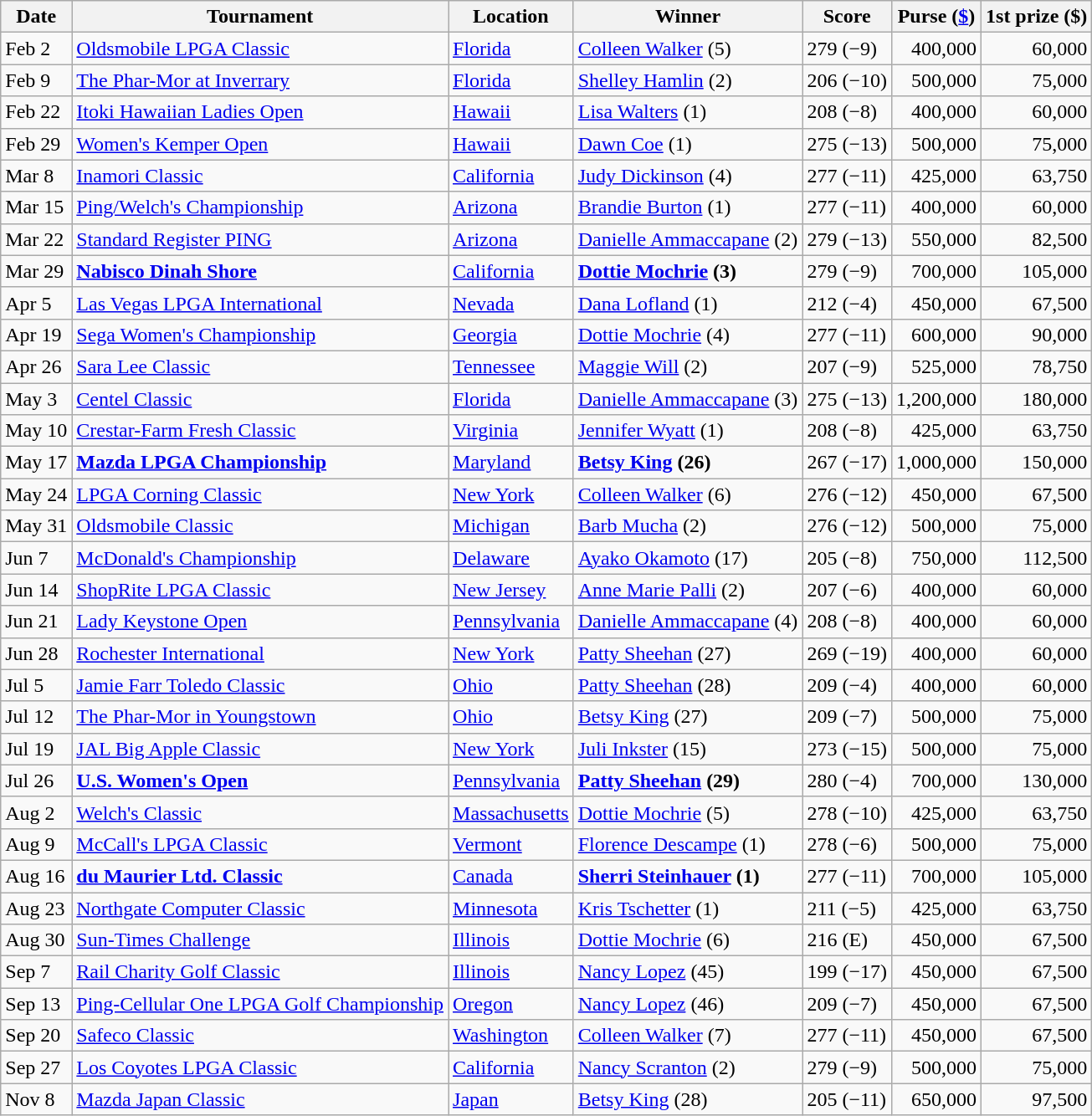<table class=wikitable>
<tr>
<th>Date</th>
<th>Tournament</th>
<th>Location</th>
<th>Winner</th>
<th>Score</th>
<th>Purse (<a href='#'>$</a>)</th>
<th>1st prize ($)</th>
</tr>
<tr>
<td>Feb 2</td>
<td><a href='#'>Oldsmobile LPGA Classic</a></td>
<td><a href='#'>Florida</a></td>
<td> <a href='#'>Colleen Walker</a> (5)</td>
<td>279 (−9)</td>
<td align=right>400,000</td>
<td align=right>60,000</td>
</tr>
<tr>
<td>Feb 9</td>
<td><a href='#'>The Phar-Mor at Inverrary</a></td>
<td><a href='#'>Florida</a></td>
<td> <a href='#'>Shelley Hamlin</a> (2)</td>
<td>206 (−10)</td>
<td align=right>500,000</td>
<td align=right>75,000</td>
</tr>
<tr>
<td>Feb 22</td>
<td><a href='#'>Itoki Hawaiian Ladies Open</a></td>
<td><a href='#'>Hawaii</a></td>
<td> <a href='#'>Lisa Walters</a> (1)</td>
<td>208 (−8)</td>
<td align=right>400,000</td>
<td align=right>60,000</td>
</tr>
<tr>
<td>Feb 29</td>
<td><a href='#'>Women's Kemper Open</a></td>
<td><a href='#'>Hawaii</a></td>
<td> <a href='#'>Dawn Coe</a> (1)</td>
<td>275 (−13)</td>
<td align=right>500,000</td>
<td align=right>75,000</td>
</tr>
<tr>
<td>Mar 8</td>
<td><a href='#'>Inamori Classic</a></td>
<td><a href='#'>California</a></td>
<td> <a href='#'>Judy Dickinson</a> (4)</td>
<td>277 (−11)</td>
<td align=right>425,000</td>
<td align=right>63,750</td>
</tr>
<tr>
<td>Mar 15</td>
<td><a href='#'>Ping/Welch's Championship</a></td>
<td><a href='#'>Arizona</a></td>
<td> <a href='#'>Brandie Burton</a> (1)</td>
<td>277 (−11)</td>
<td align=right>400,000</td>
<td align=right>60,000</td>
</tr>
<tr>
<td>Mar 22</td>
<td><a href='#'>Standard Register PING</a></td>
<td><a href='#'>Arizona</a></td>
<td> <a href='#'>Danielle Ammaccapane</a> (2)</td>
<td>279 (−13)</td>
<td align=right>550,000</td>
<td align=right>82,500</td>
</tr>
<tr>
<td>Mar 29</td>
<td><strong><a href='#'>Nabisco Dinah Shore</a></strong></td>
<td><a href='#'>California</a></td>
<td> <strong><a href='#'>Dottie Mochrie</a> (3)</strong></td>
<td>279 (−9)</td>
<td align=right>700,000</td>
<td align=right>105,000</td>
</tr>
<tr>
<td>Apr 5</td>
<td><a href='#'>Las Vegas LPGA International</a></td>
<td><a href='#'>Nevada</a></td>
<td> <a href='#'>Dana Lofland</a> (1)</td>
<td>212 (−4)</td>
<td align=right>450,000</td>
<td align=right>67,500</td>
</tr>
<tr>
<td>Apr 19</td>
<td><a href='#'>Sega Women's Championship</a></td>
<td><a href='#'>Georgia</a></td>
<td> <a href='#'>Dottie Mochrie</a> (4)</td>
<td>277 (−11)</td>
<td align=right>600,000</td>
<td align=right>90,000</td>
</tr>
<tr>
<td>Apr 26</td>
<td><a href='#'>Sara Lee Classic</a></td>
<td><a href='#'>Tennessee</a></td>
<td> <a href='#'>Maggie Will</a> (2)</td>
<td>207 (−9)</td>
<td align=right>525,000</td>
<td align=right>78,750</td>
</tr>
<tr>
<td>May 3</td>
<td><a href='#'>Centel Classic</a></td>
<td><a href='#'>Florida</a></td>
<td> <a href='#'>Danielle Ammaccapane</a> (3)</td>
<td>275 (−13)</td>
<td align=right>1,200,000</td>
<td align=right>180,000</td>
</tr>
<tr>
<td>May 10</td>
<td><a href='#'>Crestar-Farm Fresh Classic</a></td>
<td><a href='#'>Virginia</a></td>
<td> <a href='#'>Jennifer Wyatt</a> (1)</td>
<td>208 (−8)</td>
<td align=right>425,000</td>
<td align=right>63,750</td>
</tr>
<tr>
<td>May 17</td>
<td><strong><a href='#'>Mazda LPGA Championship</a></strong></td>
<td><a href='#'>Maryland</a></td>
<td> <strong><a href='#'>Betsy King</a> (26)</strong></td>
<td>267 (−17)</td>
<td align=right>1,000,000</td>
<td align=right>150,000</td>
</tr>
<tr>
<td>May 24</td>
<td><a href='#'>LPGA Corning Classic</a></td>
<td><a href='#'>New York</a></td>
<td> <a href='#'>Colleen Walker</a> (6)</td>
<td>276 (−12)</td>
<td align=right>450,000</td>
<td align=right>67,500</td>
</tr>
<tr>
<td>May 31</td>
<td><a href='#'>Oldsmobile Classic</a></td>
<td><a href='#'>Michigan</a></td>
<td> <a href='#'>Barb Mucha</a> (2)</td>
<td>276 (−12)</td>
<td align=right>500,000</td>
<td align=right>75,000</td>
</tr>
<tr>
<td>Jun 7</td>
<td><a href='#'>McDonald's Championship</a></td>
<td><a href='#'>Delaware</a></td>
<td> <a href='#'>Ayako Okamoto</a> (17)</td>
<td>205 (−8)</td>
<td align=right>750,000</td>
<td align=right>112,500</td>
</tr>
<tr>
<td>Jun 14</td>
<td><a href='#'>ShopRite LPGA Classic</a></td>
<td><a href='#'>New Jersey</a></td>
<td> <a href='#'>Anne Marie Palli</a> (2)</td>
<td>207 (−6)</td>
<td align=right>400,000</td>
<td align=right>60,000</td>
</tr>
<tr>
<td>Jun 21</td>
<td><a href='#'>Lady Keystone Open</a></td>
<td><a href='#'>Pennsylvania</a></td>
<td> <a href='#'>Danielle Ammaccapane</a> (4)</td>
<td>208 (−8)</td>
<td align=right>400,000</td>
<td align=right>60,000</td>
</tr>
<tr>
<td>Jun 28</td>
<td><a href='#'>Rochester International</a></td>
<td><a href='#'>New York</a></td>
<td> <a href='#'>Patty Sheehan</a> (27)</td>
<td>269 (−19)</td>
<td align=right>400,000</td>
<td align=right>60,000</td>
</tr>
<tr>
<td>Jul 5</td>
<td><a href='#'>Jamie Farr Toledo Classic</a></td>
<td><a href='#'>Ohio</a></td>
<td> <a href='#'>Patty Sheehan</a> (28)</td>
<td>209 (−4)</td>
<td align=right>400,000</td>
<td align=right>60,000</td>
</tr>
<tr>
<td>Jul 12</td>
<td><a href='#'>The Phar-Mor in Youngstown</a></td>
<td><a href='#'>Ohio</a></td>
<td> <a href='#'>Betsy King</a> (27)</td>
<td>209 (−7)</td>
<td align=right>500,000</td>
<td align=right>75,000</td>
</tr>
<tr>
<td>Jul 19</td>
<td><a href='#'>JAL Big Apple Classic</a></td>
<td><a href='#'>New York</a></td>
<td> <a href='#'>Juli Inkster</a> (15)</td>
<td>273 (−15)</td>
<td align=right>500,000</td>
<td align=right>75,000</td>
</tr>
<tr>
<td>Jul 26</td>
<td><strong><a href='#'>U.S. Women's Open</a></strong></td>
<td><a href='#'>Pennsylvania</a></td>
<td> <strong><a href='#'>Patty Sheehan</a> (29)</strong></td>
<td>280 (−4)</td>
<td align=right>700,000</td>
<td align=right>130,000</td>
</tr>
<tr>
<td>Aug 2</td>
<td><a href='#'>Welch's Classic</a></td>
<td><a href='#'>Massachusetts</a></td>
<td> <a href='#'>Dottie Mochrie</a> (5)</td>
<td>278 (−10)</td>
<td align=right>425,000</td>
<td align=right>63,750</td>
</tr>
<tr>
<td>Aug 9</td>
<td><a href='#'>McCall's LPGA Classic</a></td>
<td><a href='#'>Vermont</a></td>
<td> <a href='#'>Florence Descampe</a> (1)</td>
<td>278 (−6)</td>
<td align=right>500,000</td>
<td align=right>75,000</td>
</tr>
<tr>
<td>Aug 16</td>
<td><strong><a href='#'>du Maurier Ltd. Classic</a></strong></td>
<td><a href='#'>Canada</a></td>
<td> <strong><a href='#'>Sherri Steinhauer</a> (1)</strong></td>
<td>277 (−11)</td>
<td align=right>700,000</td>
<td align=right>105,000</td>
</tr>
<tr>
<td>Aug 23</td>
<td><a href='#'>Northgate Computer Classic</a></td>
<td><a href='#'>Minnesota</a></td>
<td> <a href='#'>Kris Tschetter</a> (1)</td>
<td>211 (−5)</td>
<td align=right>425,000</td>
<td align=right>63,750</td>
</tr>
<tr>
<td>Aug 30</td>
<td><a href='#'>Sun-Times Challenge</a></td>
<td><a href='#'>Illinois</a></td>
<td> <a href='#'>Dottie Mochrie</a> (6)</td>
<td>216 (E)</td>
<td align=right>450,000</td>
<td align=right>67,500</td>
</tr>
<tr>
<td>Sep 7</td>
<td><a href='#'>Rail Charity Golf Classic</a></td>
<td><a href='#'>Illinois</a></td>
<td> <a href='#'>Nancy Lopez</a> (45)</td>
<td>199 (−17)</td>
<td align=right>450,000</td>
<td align=right>67,500</td>
</tr>
<tr>
<td>Sep 13</td>
<td><a href='#'>Ping-Cellular One LPGA Golf Championship</a></td>
<td><a href='#'>Oregon</a></td>
<td> <a href='#'>Nancy Lopez</a> (46)</td>
<td>209 (−7)</td>
<td align=right>450,000</td>
<td align=right>67,500</td>
</tr>
<tr>
<td>Sep 20</td>
<td><a href='#'>Safeco Classic</a></td>
<td><a href='#'>Washington</a></td>
<td> <a href='#'>Colleen Walker</a> (7)</td>
<td>277 (−11)</td>
<td align=right>450,000</td>
<td align=right>67,500</td>
</tr>
<tr>
<td>Sep 27</td>
<td><a href='#'>Los Coyotes LPGA Classic</a></td>
<td><a href='#'>California</a></td>
<td> <a href='#'>Nancy Scranton</a> (2)</td>
<td>279 (−9)</td>
<td align=right>500,000</td>
<td align=right>75,000</td>
</tr>
<tr>
<td>Nov 8</td>
<td><a href='#'>Mazda Japan Classic</a></td>
<td><a href='#'>Japan</a></td>
<td> <a href='#'>Betsy King</a> (28)</td>
<td>205 (−11)</td>
<td align=right>650,000</td>
<td align=right>97,500</td>
</tr>
</table>
